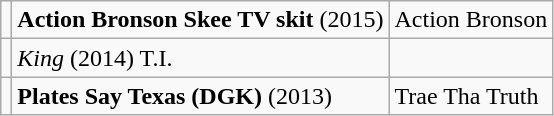<table class="creditList creditByType wikitable">
<tr>
<td></td>
<td><strong>Action Bronson Skee TV skit</strong> (2015)</td>
<td>Action Bronson</td>
</tr>
<tr>
<td></td>
<td><em>King</em> (2014) T.I.</td>
</tr>
<tr>
<td></td>
<td><strong>Plates Say Texas (DGK)</strong> (2013)</td>
<td>Trae Tha Truth</td>
</tr>
</table>
